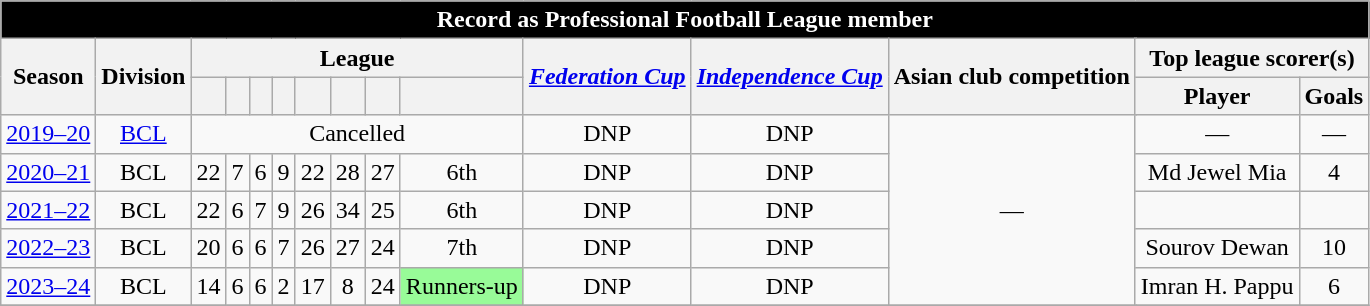<table class="wikitable" style="text-align: center"">
<tr>
<th colspan=16 style="background-color:black;color: white;">Record as Professional Football League member</th>
</tr>
<tr>
<th rowspan="2">Season</th>
<th rowspan="2"><strong>Division</strong></th>
<th colspan="8">League</th>
<th rowspan="2"><em><a href='#'>Federation Cup</a></em></th>
<th rowspan="2"><em><a href='#'>Independence Cup</a></em></th>
<th colspan="2" rowspan="2">Asian club competition</th>
<th colspan="2">Top league scorer(s)</th>
</tr>
<tr>
<th></th>
<th></th>
<th></th>
<th></th>
<th></th>
<th></th>
<th></th>
<th></th>
<th>Player</th>
<th>Goals</th>
</tr>
<tr>
<td><a href='#'>2019–20</a></td>
<td><a href='#'>BCL</a></td>
<td colspan=8>Cancelled</td>
<td>DNP</td>
<td>DNP</td>
<td colspan="2" rowspan="5">—</td>
<td>—</td>
<td>—</td>
</tr>
<tr>
<td><a href='#'>2020–21</a></td>
<td>BCL</td>
<td>22</td>
<td>7</td>
<td>6</td>
<td>9</td>
<td>22</td>
<td>28</td>
<td>27</td>
<td>6th</td>
<td>DNP</td>
<td>DNP</td>
<td> Md Jewel Mia</td>
<td>4</td>
</tr>
<tr>
<td><a href='#'>2021–22</a></td>
<td>BCL</td>
<td>22</td>
<td>6</td>
<td>7</td>
<td>9</td>
<td>26</td>
<td>34</td>
<td>25</td>
<td>6th</td>
<td>DNP</td>
<td>DNP</td>
<td></td>
<td></td>
</tr>
<tr>
<td><a href='#'>2022–23</a></td>
<td>BCL</td>
<td>20</td>
<td>6</td>
<td>6</td>
<td>7</td>
<td>26</td>
<td>27</td>
<td>24</td>
<td>7th</td>
<td>DNP</td>
<td>DNP</td>
<td> Sourov Dewan</td>
<td>10</td>
</tr>
<tr>
<td><a href='#'>2023–24</a></td>
<td>BCL</td>
<td>14</td>
<td>6</td>
<td>6</td>
<td>2</td>
<td>17</td>
<td>8</td>
<td>24</td>
<td bgcolor="palegreen" align="center">Runners-up</td>
<td>DNP</td>
<td>DNP</td>
<td> Imran H. Pappu</td>
<td>6</td>
</tr>
<tr>
</tr>
</table>
